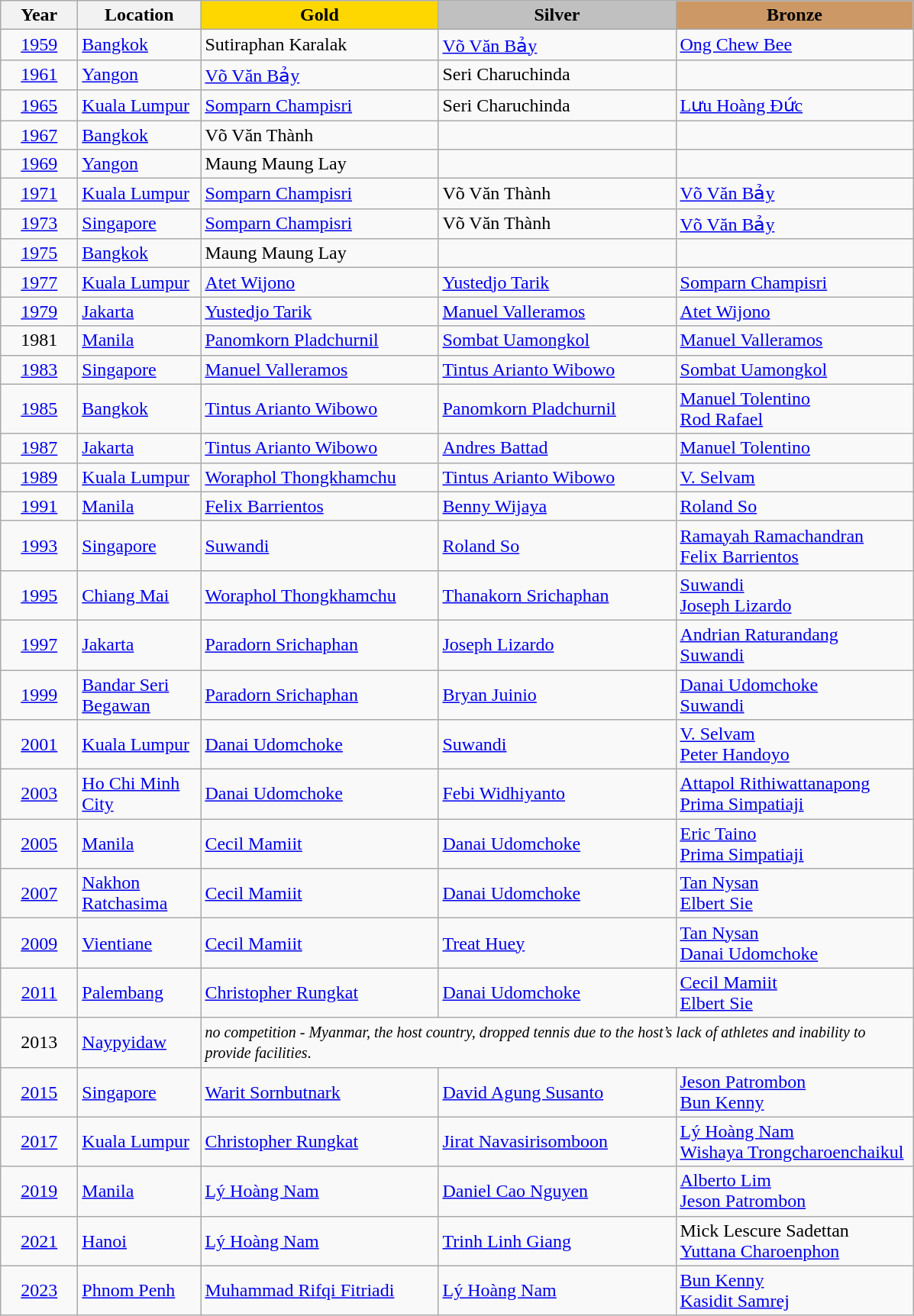<table class="wikitable">
<tr align=center>
<th width="60">Year</th>
<th width="100">Location</th>
<td width="200" bgcolor=gold><strong>Gold</strong></td>
<td width="200" bgcolor=silver><strong>Silver</strong></td>
<td width="200" bgcolor=cc9966><strong>Bronze</strong></td>
</tr>
<tr>
<td align="center"><a href='#'>1959</a></td>
<td><a href='#'>Bangkok</a></td>
<td> Sutiraphan Karalak</td>
<td> <a href='#'>Võ Văn Bảy</a></td>
<td> <a href='#'>Ong Chew Bee</a></td>
</tr>
<tr>
<td align="center"><a href='#'>1961</a></td>
<td><a href='#'>Yangon</a></td>
<td> <a href='#'>Võ Văn Bảy</a></td>
<td> Seri Charuchinda</td>
<td></td>
</tr>
<tr>
<td align="center"><a href='#'>1965</a></td>
<td><a href='#'>Kuala Lumpur</a></td>
<td> <a href='#'>Somparn Champisri</a></td>
<td> Seri Charuchinda</td>
<td> <a href='#'>Lưu Hoàng Đức</a></td>
</tr>
<tr>
<td align="center"><a href='#'>1967</a></td>
<td><a href='#'>Bangkok</a></td>
<td> Võ Văn Thành</td>
<td></td>
<td></td>
</tr>
<tr>
<td align="center"><a href='#'>1969</a></td>
<td><a href='#'>Yangon</a></td>
<td> Maung Maung Lay</td>
<td></td>
<td></td>
</tr>
<tr>
<td align="center"><a href='#'>1971</a></td>
<td><a href='#'>Kuala Lumpur</a></td>
<td> <a href='#'>Somparn Champisri</a></td>
<td> Võ Văn Thành</td>
<td> <a href='#'>Võ Văn Bảy</a></td>
</tr>
<tr>
<td align="center"><a href='#'>1973</a></td>
<td><a href='#'>Singapore</a></td>
<td> <a href='#'>Somparn Champisri</a></td>
<td> Võ Văn Thành</td>
<td> <a href='#'>Võ Văn Bảy</a></td>
</tr>
<tr>
<td align="center"><a href='#'>1975</a></td>
<td><a href='#'>Bangkok</a></td>
<td> Maung Maung Lay</td>
<td></td>
<td></td>
</tr>
<tr>
<td align="center"><a href='#'>1977</a></td>
<td><a href='#'>Kuala Lumpur</a></td>
<td> <a href='#'>Atet Wijono</a></td>
<td> <a href='#'>Yustedjo Tarik</a></td>
<td> <a href='#'>Somparn Champisri</a></td>
</tr>
<tr>
<td align="center"><a href='#'>1979</a></td>
<td><a href='#'>Jakarta</a></td>
<td> <a href='#'>Yustedjo Tarik</a></td>
<td> <a href='#'>Manuel Valleramos</a></td>
<td> <a href='#'>Atet Wijono</a></td>
</tr>
<tr>
<td align="center">1981</td>
<td><a href='#'>Manila</a></td>
<td> <a href='#'>Panomkorn Pladchurnil</a></td>
<td> <a href='#'>Sombat Uamongkol</a></td>
<td> <a href='#'>Manuel Valleramos</a></td>
</tr>
<tr>
<td align="center"><a href='#'>1983</a></td>
<td><a href='#'>Singapore</a></td>
<td> <a href='#'>Manuel Valleramos</a></td>
<td> <a href='#'>Tintus Arianto Wibowo</a></td>
<td> <a href='#'>Sombat Uamongkol</a></td>
</tr>
<tr>
<td align="center"><a href='#'>1985</a></td>
<td><a href='#'>Bangkok</a></td>
<td> <a href='#'>Tintus Arianto Wibowo</a></td>
<td> <a href='#'>Panomkorn Pladchurnil</a></td>
<td> <a href='#'>Manuel Tolentino</a> <br> <a href='#'>Rod Rafael</a></td>
</tr>
<tr>
<td align="center"><a href='#'>1987</a></td>
<td><a href='#'>Jakarta</a></td>
<td> <a href='#'>Tintus Arianto Wibowo</a></td>
<td> <a href='#'>Andres Battad</a></td>
<td> <a href='#'>Manuel Tolentino</a></td>
</tr>
<tr>
<td align="center"><a href='#'>1989</a></td>
<td><a href='#'>Kuala Lumpur</a></td>
<td> <a href='#'>Woraphol Thongkhamchu</a></td>
<td> <a href='#'>Tintus Arianto Wibowo</a></td>
<td> <a href='#'>V. Selvam</a></td>
</tr>
<tr>
<td align="center"><a href='#'>1991</a></td>
<td><a href='#'>Manila</a></td>
<td> <a href='#'>Felix Barrientos</a></td>
<td> <a href='#'>Benny Wijaya</a></td>
<td> <a href='#'>Roland So</a></td>
</tr>
<tr>
<td align="center"><a href='#'>1993</a></td>
<td><a href='#'>Singapore</a></td>
<td> <a href='#'>Suwandi</a></td>
<td> <a href='#'>Roland So</a></td>
<td> <a href='#'>Ramayah Ramachandran</a> <br>  <a href='#'>Felix Barrientos</a></td>
</tr>
<tr>
<td align="center"><a href='#'>1995</a></td>
<td><a href='#'>Chiang Mai</a></td>
<td> <a href='#'>Woraphol Thongkhamchu</a></td>
<td> <a href='#'>Thanakorn Srichaphan</a></td>
<td> <a href='#'>Suwandi</a>  <br>  <a href='#'>Joseph Lizardo</a></td>
</tr>
<tr>
<td align="center"><a href='#'>1997</a></td>
<td><a href='#'>Jakarta</a></td>
<td> <a href='#'>Paradorn Srichaphan</a></td>
<td> <a href='#'>Joseph Lizardo</a></td>
<td> <a href='#'>Andrian Raturandang</a>  <br>  <a href='#'>Suwandi</a></td>
</tr>
<tr>
<td align="center"><a href='#'>1999</a></td>
<td><a href='#'>Bandar Seri Begawan</a></td>
<td> <a href='#'>Paradorn Srichaphan</a></td>
<td> <a href='#'>Bryan Juinio</a></td>
<td> <a href='#'>Danai Udomchoke</a> <br>  <a href='#'>Suwandi</a></td>
</tr>
<tr>
<td align="center"><a href='#'>2001</a></td>
<td><a href='#'>Kuala Lumpur</a></td>
<td> <a href='#'>Danai Udomchoke</a></td>
<td> <a href='#'>Suwandi</a></td>
<td> <a href='#'>V. Selvam</a> <br> <a href='#'>Peter Handoyo</a></td>
</tr>
<tr>
<td align="center"><a href='#'>2003</a></td>
<td><a href='#'>Ho Chi Minh City</a></td>
<td> <a href='#'>Danai Udomchoke</a></td>
<td> <a href='#'>Febi Widhiyanto</a></td>
<td> <a href='#'>Attapol Rithiwattanapong</a> <br> <a href='#'>Prima Simpatiaji</a></td>
</tr>
<tr>
<td align="center"><a href='#'>2005</a></td>
<td><a href='#'>Manila</a></td>
<td> <a href='#'>Cecil Mamiit</a></td>
<td> <a href='#'>Danai Udomchoke</a></td>
<td> <a href='#'>Eric Taino</a> <br> <a href='#'>Prima Simpatiaji</a></td>
</tr>
<tr>
<td align="center"><a href='#'>2007</a></td>
<td><a href='#'>Nakhon Ratchasima</a></td>
<td> <a href='#'>Cecil Mamiit</a></td>
<td> <a href='#'>Danai Udomchoke</a></td>
<td> <a href='#'>Tan Nysan</a> <br> <a href='#'>Elbert Sie</a></td>
</tr>
<tr>
<td align="center"><a href='#'>2009</a></td>
<td><a href='#'>Vientiane</a></td>
<td> <a href='#'>Cecil Mamiit</a></td>
<td> <a href='#'>Treat Huey</a></td>
<td> <a href='#'>Tan Nysan</a><br> <a href='#'>Danai Udomchoke</a></td>
</tr>
<tr>
<td align="center"><a href='#'>2011</a></td>
<td><a href='#'>Palembang</a></td>
<td> <a href='#'>Christopher Rungkat</a></td>
<td> <a href='#'>Danai Udomchoke</a></td>
<td> <a href='#'>Cecil Mamiit</a> <br> <a href='#'>Elbert Sie</a></td>
</tr>
<tr>
<td align="center">2013</td>
<td><a href='#'>Naypyidaw</a></td>
<td colspan=3><small><em>no competition</em> - <em>Myanmar, the host country, dropped tennis due to the host’s lack of athletes and inability to provide facilities</em>.</small></td>
</tr>
<tr>
<td align="center"><a href='#'>2015</a></td>
<td><a href='#'>Singapore</a></td>
<td> <a href='#'>Warit Sornbutnark</a></td>
<td> <a href='#'>David Agung Susanto</a></td>
<td> <a href='#'>Jeson Patrombon</a> <br> <a href='#'>Bun Kenny</a></td>
</tr>
<tr>
<td align="center"><a href='#'>2017</a></td>
<td><a href='#'>Kuala Lumpur</a></td>
<td> <a href='#'>Christopher Rungkat</a></td>
<td> <a href='#'>Jirat Navasirisomboon</a></td>
<td> <a href='#'>Lý Hoàng Nam</a> <br> <a href='#'>Wishaya Trongcharoenchaikul</a></td>
</tr>
<tr>
<td align="center"><a href='#'>2019</a></td>
<td><a href='#'>Manila</a></td>
<td> <a href='#'>Lý Hoàng Nam</a></td>
<td> <a href='#'>Daniel Cao Nguyen</a></td>
<td> <a href='#'>Alberto Lim</a> <br> <a href='#'>Jeson Patrombon</a></td>
</tr>
<tr>
<td align="center"><a href='#'>2021</a></td>
<td><a href='#'>Hanoi</a></td>
<td> <a href='#'>Lý Hoàng Nam</a></td>
<td> <a href='#'>Trinh Linh Giang</a></td>
<td> Mick Lescure Sadettan<br> <a href='#'>Yuttana Charoenphon</a></td>
</tr>
<tr>
<td align="center"><a href='#'>2023</a></td>
<td><a href='#'>Phnom Penh</a></td>
<td> <a href='#'>Muhammad Rifqi Fitriadi</a></td>
<td> <a href='#'>Lý Hoàng Nam</a></td>
<td> <a href='#'>Bun Kenny</a> <br> <a href='#'>Kasidit Samrej</a></td>
</tr>
</table>
